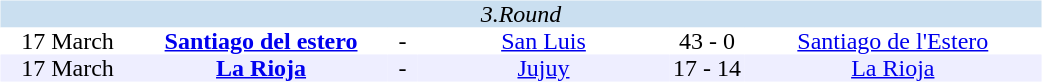<table width=700>
<tr>
<td width=700 valign="top"><br><table border=0 cellspacing=0 cellpadding=0 style="font-size: 100%; border-collapse: collapse;" width=100%>
<tr bgcolor="#CADFF0">
<td style="font-size:100%"; align="center" colspan="6"><em>3.Round</em></td>
</tr>
<tr align=center bgcolor=#FFFFFF>
<td width=90>17 March</td>
<td width=170><strong><a href='#'>Santiago del estero</a></strong></td>
<td width=20>-</td>
<td width=170><a href='#'>San Luis</a></td>
<td width=50>43 - 0</td>
<td width=200><a href='#'>Santiago de l'Estero</a></td>
</tr>
<tr align=center bgcolor=#EEEEFF>
<td width=90>17 March</td>
<td width=170><strong><a href='#'>La Rioja</a></strong></td>
<td width=20>-</td>
<td width=170><a href='#'>Jujuy</a></td>
<td width=50>17 - 14</td>
<td width=200><a href='#'>La Rioja</a></td>
</tr>
</table>
</td>
</tr>
</table>
